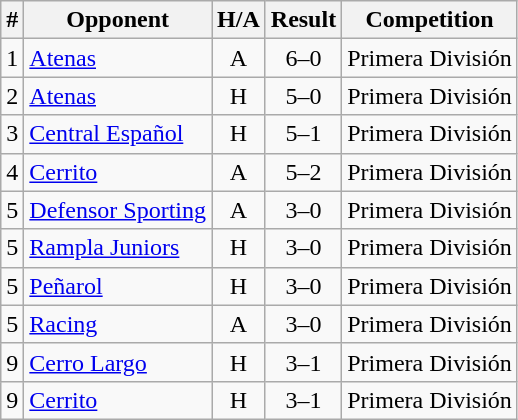<table class="wikitable" border="1">
<tr>
<th>#</th>
<th>Opponent</th>
<th>H/A</th>
<th>Result</th>
<th>Competition</th>
</tr>
<tr>
<td align=center>1</td>
<td><a href='#'>Atenas</a></td>
<td align=center>A</td>
<td align=center>6–0</td>
<td>Primera División</td>
</tr>
<tr>
<td align=center>2</td>
<td><a href='#'>Atenas</a></td>
<td align=center>H</td>
<td align=center>5–0</td>
<td>Primera División</td>
</tr>
<tr>
<td align=center>3</td>
<td><a href='#'>Central Español</a></td>
<td align=center>H</td>
<td align=center>5–1</td>
<td>Primera División</td>
</tr>
<tr>
<td align=center>4</td>
<td><a href='#'>Cerrito</a></td>
<td align=center>A</td>
<td align=center>5–2</td>
<td>Primera División</td>
</tr>
<tr>
<td align=center>5</td>
<td><a href='#'>Defensor Sporting</a></td>
<td align=center>A</td>
<td align=center>3–0</td>
<td>Primera División</td>
</tr>
<tr>
<td align=center>5</td>
<td><a href='#'>Rampla Juniors</a></td>
<td align=center>H</td>
<td align=center>3–0</td>
<td>Primera División</td>
</tr>
<tr>
<td align=center>5</td>
<td><a href='#'>Peñarol</a></td>
<td align=center>H</td>
<td align=center>3–0</td>
<td>Primera División</td>
</tr>
<tr>
<td align=center>5</td>
<td><a href='#'>Racing</a></td>
<td align=center>A</td>
<td align=center>3–0</td>
<td>Primera División</td>
</tr>
<tr>
<td align=center>9</td>
<td><a href='#'>Cerro Largo</a></td>
<td align=center>H</td>
<td align=center>3–1</td>
<td>Primera División</td>
</tr>
<tr>
<td align=center>9</td>
<td><a href='#'>Cerrito</a></td>
<td align=center>H</td>
<td align=center>3–1</td>
<td>Primera División</td>
</tr>
</table>
